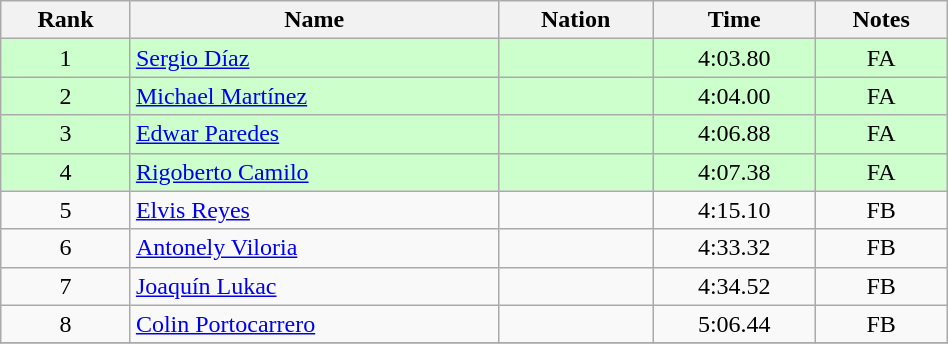<table class="wikitable sortable" style="text-align:center" width=50%>
<tr>
<th>Rank</th>
<th>Name</th>
<th>Nation</th>
<th>Time</th>
<th>Notes</th>
</tr>
<tr bgcolor=ccffcc>
<td>1</td>
<td align=left><a href='#'>Sergio Díaz</a></td>
<td align=left></td>
<td>4:03.80</td>
<td>FA</td>
</tr>
<tr bgcolor=ccffcc>
<td>2</td>
<td align=left><a href='#'>Michael Martínez</a></td>
<td align=left></td>
<td>4:04.00</td>
<td>FA</td>
</tr>
<tr bgcolor=ccffcc>
<td>3</td>
<td align=left><a href='#'>Edwar Paredes</a></td>
<td align=left></td>
<td>4:06.88</td>
<td>FA</td>
</tr>
<tr bgcolor=ccffcc>
<td>4</td>
<td align=left><a href='#'>Rigoberto Camilo</a></td>
<td align=left></td>
<td>4:07.38</td>
<td>FA</td>
</tr>
<tr>
<td>5</td>
<td align=left><a href='#'>Elvis Reyes</a></td>
<td align=left></td>
<td>4:15.10</td>
<td>FB</td>
</tr>
<tr>
<td>6</td>
<td align=left><a href='#'>Antonely Viloria</a></td>
<td align=left></td>
<td>4:33.32</td>
<td>FB</td>
</tr>
<tr>
<td>7</td>
<td align=left><a href='#'>Joaquín Lukac</a></td>
<td align=left></td>
<td>4:34.52</td>
<td>FB</td>
</tr>
<tr>
<td>8</td>
<td align=left><a href='#'>Colin Portocarrero</a></td>
<td align=left></td>
<td>5:06.44</td>
<td>FB</td>
</tr>
<tr>
</tr>
</table>
